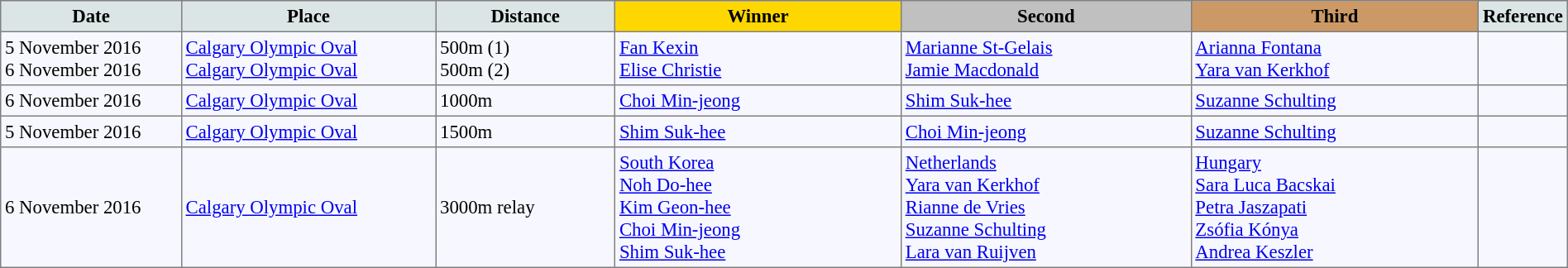<table bgcolor="#f7f8ff" cellpadding="3" cellspacing="0" border="1" style="font-size: 95%; border: gray solid 1px; border-collapse: collapse;">
<tr bgcolor="#CCCCCC" (1>
<td align="center" bgcolor="#DCE5E5" width="150"><strong>Date</strong></td>
<td align="center" bgcolor="#DCE5E5" width="220"><strong>Place</strong></td>
<td align="center" bgcolor="#DCE5E5" width="150"><strong>Distance</strong></td>
<td align="center" bgcolor="gold" width="250"><strong>Winner</strong></td>
<td align="center" bgcolor="silver" width="250"><strong>Second</strong></td>
<td align="center" bgcolor="CC9966" width="250"><strong>Third</strong></td>
<td align="center" bgcolor="#DCE5E5" width="30"><strong>Reference</strong></td>
</tr>
<tr align="left">
<td>5 November 2016<br>6 November 2016</td>
<td><a href='#'>Calgary Olympic Oval</a><br><a href='#'>Calgary Olympic Oval</a></td>
<td>500m (1)<br> 500m (2)</td>
<td> <a href='#'>Fan Kexin</a> <br> <a href='#'>Elise Christie</a></td>
<td> <a href='#'>Marianne St-Gelais</a><br> <a href='#'>Jamie Macdonald</a></td>
<td> <a href='#'>Arianna Fontana</a><br> <a href='#'>Yara van Kerkhof</a></td>
<td><br></td>
</tr>
<tr align="left">
<td>6 November 2016</td>
<td><a href='#'>Calgary Olympic Oval</a></td>
<td>1000m</td>
<td> <a href='#'>Choi Min-jeong</a></td>
<td> <a href='#'>Shim Suk-hee</a></td>
<td> <a href='#'>Suzanne Schulting</a></td>
<td></td>
</tr>
<tr align="left">
<td>5 November 2016</td>
<td><a href='#'>Calgary Olympic Oval</a></td>
<td>1500m</td>
<td> <a href='#'>Shim Suk-hee</a></td>
<td> <a href='#'>Choi Min-jeong</a></td>
<td> <a href='#'>Suzanne Schulting</a></td>
<td></td>
</tr>
<tr align="left">
<td>6 November 2016</td>
<td><a href='#'>Calgary Olympic Oval</a></td>
<td>3000m relay</td>
<td> <a href='#'>South Korea</a> <br><a href='#'>Noh Do-hee</a><br><a href='#'>Kim Geon-hee</a><br><a href='#'>Choi Min-jeong</a><br><a href='#'>Shim Suk-hee</a></td>
<td> <a href='#'>Netherlands</a><br><a href='#'>Yara van Kerkhof</a><br><a href='#'>Rianne de Vries</a><br><a href='#'>Suzanne Schulting</a><br><a href='#'>Lara van Ruijven</a></td>
<td> <a href='#'>Hungary</a><br><a href='#'>Sara Luca Bacskai</a><br><a href='#'>Petra Jaszapati</a><br><a href='#'>Zsófia Kónya</a><br><a href='#'>Andrea Keszler</a></td>
<td></td>
</tr>
</table>
